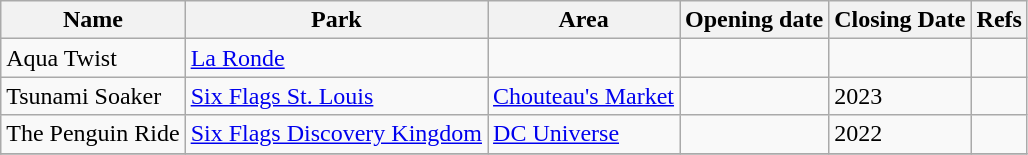<table class="wikitable sortable">
<tr>
<th>Name</th>
<th>Park</th>
<th>Area</th>
<th>Opening date</th>
<th>Closing Date</th>
<th class="unsortable">Refs</th>
</tr>
<tr>
<td>Aqua Twist</td>
<td><a href='#'>La Ronde</a></td>
<td></td>
<td></td>
<td></td>
<td></td>
</tr>
<tr>
<td>Tsunami Soaker</td>
<td><a href='#'>Six Flags St. Louis</a></td>
<td><a href='#'>Chouteau's Market</a></td>
<td></td>
<td>2023</td>
<td></td>
</tr>
<tr>
<td>The Penguin Ride</td>
<td><a href='#'>Six Flags Discovery Kingdom</a></td>
<td><a href='#'>DC Universe</a></td>
<td></td>
<td>2022</td>
<td></td>
</tr>
<tr>
</tr>
</table>
